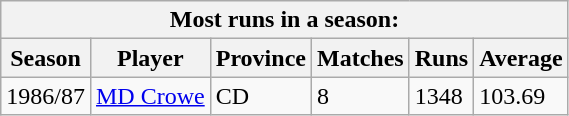<table class="wikitable">
<tr>
<th colspan="6"><strong>Most  runs in a season:</strong></th>
</tr>
<tr>
<th><strong>Season</strong></th>
<th><strong>Player</strong></th>
<th><strong>Province</strong></th>
<th><strong>Matches</strong></th>
<th><strong>Runs</strong></th>
<th><strong>Average</strong></th>
</tr>
<tr>
<td>1986/87</td>
<td><a href='#'>MD Crowe</a></td>
<td>CD</td>
<td>8</td>
<td>1348</td>
<td>103.69</td>
</tr>
</table>
